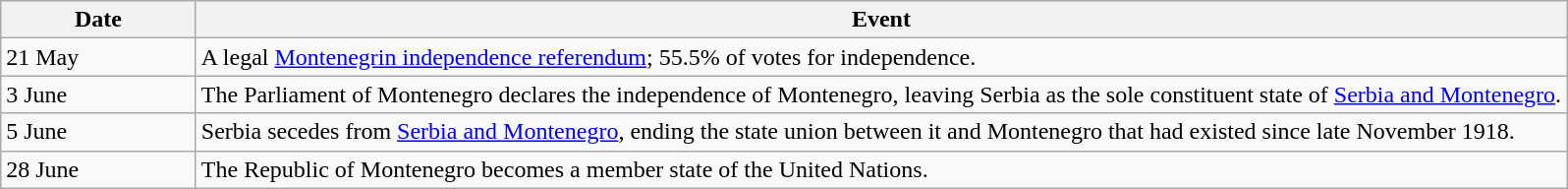<table class="wikitable">
<tr>
<th width="125">Date</th>
<th>Event</th>
</tr>
<tr>
<td>21 May</td>
<td>A legal <a href='#'>Montenegrin independence referendum</a>; 55.5% of votes for independence.</td>
</tr>
<tr>
<td>3 June</td>
<td>The Parliament of Montenegro declares the independence of Montenegro, leaving Serbia as the sole constituent state of <a href='#'>Serbia and Montenegro</a>.</td>
</tr>
<tr>
<td>5 June</td>
<td>Serbia secedes from <a href='#'>Serbia and Montenegro</a>, ending the state union between it and Montenegro that had existed since late November 1918.</td>
</tr>
<tr>
<td>28 June</td>
<td>The Republic of Montenegro becomes a member state of the United Nations.</td>
</tr>
</table>
